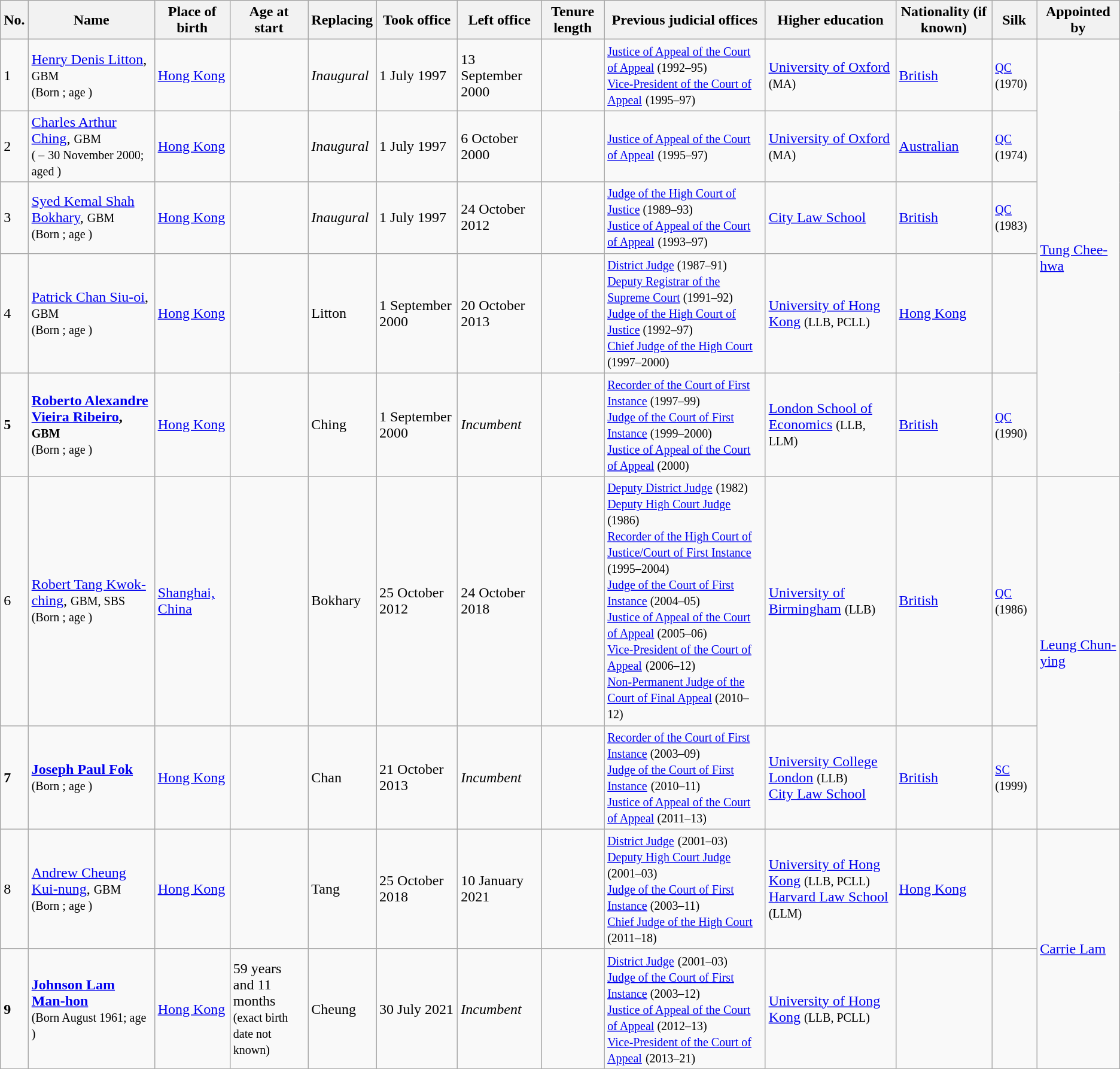<table class="wikitable">
<tr>
<th>No.</th>
<th>Name</th>
<th>Place of birth</th>
<th>Age at start</th>
<th>Replacing</th>
<th>Took office</th>
<th>Left office</th>
<th>Tenure length</th>
<th>Previous judicial offices</th>
<th>Higher education</th>
<th>Nationality (if known)</th>
<th>Silk</th>
<th>Appointed by</th>
</tr>
<tr>
<td>1</td>
<td><a href='#'>Henry Denis Litton</a>, <small>GBM</small><br><small>(Born ; age )</small></td>
<td><a href='#'>Hong Kong</a></td>
<td></td>
<td><em>Inaugural</em></td>
<td>1 July 1997</td>
<td>13 September 2000</td>
<td></td>
<td><small><a href='#'>Justice of Appeal of the Court of Appeal</a> (1992–95)</small><br><small><a href='#'>Vice-President of the Court of Appeal</a></small> <small>(1995–97)</small></td>
<td><a href='#'>University of Oxford</a> <small>(MA)</small></td>
<td><a href='#'>British</a></td>
<td><small><a href='#'>QC</a></small> <small>(1970)</small></td>
<td rowspan="5"><a href='#'>Tung Chee-hwa</a></td>
</tr>
<tr>
<td>2</td>
<td><a href='#'>Charles Arthur Ching</a>, <small>GBM</small><br><small>( –</small> <small>30 November 2000; aged )</small></td>
<td><a href='#'>Hong Kong</a></td>
<td></td>
<td><em>Inaugural</em></td>
<td>1 July 1997</td>
<td>6 October 2000</td>
<td></td>
<td><a href='#'><small>Justice of Appeal of the Court of Appeal</small></a> <small>(1995–97)</small></td>
<td><a href='#'>University of Oxford</a> <small>(MA)</small></td>
<td><a href='#'>Australian</a></td>
<td><a href='#'><small>QC</small></a> <small>(1974)</small></td>
</tr>
<tr>
<td>3</td>
<td><a href='#'>Syed Kemal Shah Bokhary</a>, <small>GBM</small><br><small>(Born ; age )</small></td>
<td><a href='#'>Hong Kong</a></td>
<td></td>
<td><em>Inaugural</em></td>
<td>1 July 1997</td>
<td>24 October 2012</td>
<td></td>
<td><small><a href='#'>Judge of the High Court of Justice</a> (1989–93)</small><br><a href='#'><small>Justice of Appeal of the Court of Appeal</small></a> <small>(1993–97)</small></td>
<td><a href='#'>City Law School</a></td>
<td><a href='#'>British</a></td>
<td><a href='#'><small>QC</small></a> <small>(1983)</small></td>
</tr>
<tr>
<td>4</td>
<td><a href='#'>Patrick Chan Siu-oi</a>, <small>GBM<br>(Born ; age )</small></td>
<td><a href='#'>Hong Kong</a></td>
<td></td>
<td>Litton</td>
<td>1 September 2000</td>
<td>20 October 2013</td>
<td></td>
<td><small><a href='#'>District Judge</a> (1987–91)</small><br><small><a href='#'>Deputy Registrar of the Supreme Court</a> (1991–92)</small><br><small><a href='#'>Judge of the High Court of Justice</a> (1992–97)</small><br><a href='#'><small>Chief Judge of the High Court</small></a> <small>(1997–2000)</small></td>
<td><a href='#'>University of Hong Kong</a> <small>(LLB, PCLL)</small></td>
<td><a href='#'>Hong Kong</a></td>
<td></td>
</tr>
<tr>
<td><strong>5</strong></td>
<td><strong><a href='#'>Roberto Alexandre Vieira Ribeiro</a>, <small>GBM</small></strong><br><small>(Born ; age )</small></td>
<td><a href='#'>Hong Kong</a></td>
<td></td>
<td>Ching</td>
<td>1 September 2000</td>
<td><em>Incumbent</em></td>
<td></td>
<td><small><a href='#'>Recorder of the Court of First Instance</a> (1997–99)</small><br><small><a href='#'>Judge of the Court of First Instance</a> (1999–2000)</small><br><small><a href='#'>Justice of Appeal of the Court of Appeal</a> (2000)</small></td>
<td><a href='#'>London School of Economics</a> <small>(LLB, LLM)</small></td>
<td><a href='#'>British</a></td>
<td><a href='#'><small>QC</small></a> <small>(1990)</small></td>
</tr>
<tr>
<td>6</td>
<td><a href='#'>Robert Tang Kwok-ching</a>, <small>GBM, SBS<br>(Born ; age )</small></td>
<td><a href='#'>Shanghai, China</a></td>
<td></td>
<td>Bokhary</td>
<td>25 October 2012</td>
<td>24 October 2018</td>
<td></td>
<td><a href='#'><small>Deputy District Judge</small></a> <small>(1982)</small><br><small><a href='#'>Deputy High Court Judge</a> (1986)</small><br><small><a href='#'>Recorder of the High Court of Justice/Court of First Instance</a> (1995–2004)</small><br><small><a href='#'>Judge of the Court of First Instance</a> (2004–05)</small><br><small><a href='#'>Justice of Appeal of the Court of Appeal</a> (2005–06)</small><br><small><a href='#'>Vice-President of the Court of Appeal</a></small> <small>(2006–12)</small><br><small><a href='#'>Non-Permanent Judge of the Court of Final Appeal</a> (2010–12)</small></td>
<td><a href='#'>University of Birmingham</a> <small>(LLB)</small></td>
<td><a href='#'>British</a></td>
<td><a href='#'><small>QC</small></a> <small>(1986)</small></td>
<td rowspan="2"><a href='#'>Leung Chun-ying</a></td>
</tr>
<tr>
<td><strong>7</strong></td>
<td><strong><a href='#'>Joseph Paul Fok</a></strong><br><small>(Born ; age )</small></td>
<td><a href='#'>Hong Kong</a></td>
<td></td>
<td>Chan</td>
<td>21 October 2013</td>
<td><em>Incumbent</em></td>
<td></td>
<td><small><a href='#'>Recorder of the Court of First Instance</a> (2003–09)</small><br><a href='#'><small>Judge of the Court of First Instance</small></a> <small>(2010–11)</small><br><small><a href='#'>Justice of Appeal of the Court of Appeal</a> (2011–13)</small></td>
<td><a href='#'>University College London</a> <small>(LLB)</small><br><a href='#'>City Law School</a></td>
<td><a href='#'>British</a></td>
<td><small><a href='#'>SC</a> (1999)</small></td>
</tr>
<tr>
<td>8</td>
<td><a href='#'>Andrew Cheung Kui-nung</a>, <small>GBM</small><br><small>(Born ; age )</small></td>
<td><a href='#'>Hong Kong</a></td>
<td></td>
<td>Tang</td>
<td>25 October 2018</td>
<td>10 January 2021</td>
<td></td>
<td><a href='#'><small>District Judge</small></a> <small>(2001–03)</small><br><a href='#'><small>Deputy High Court Judge</small></a> <small>(2001–03)</small><br><small><a href='#'>Judge of the Court of First Instance</a> (2003–11)</small><br><small><a href='#'>Chief Judge of the High Court</a> (2011–18)</small></td>
<td><a href='#'>University of Hong Kong</a> <small>(LLB, PCLL)</small><br><a href='#'>Harvard Law School</a> <small>(LLM)</small></td>
<td><a href='#'>Hong Kong</a></td>
<td><br><br></td>
<td rowspan="2"><a href='#'>Carrie Lam</a></td>
</tr>
<tr>
<td><strong>9</strong></td>
<td><a href='#'><strong>Johnson Lam Man-hon</strong></a><small><br>(Born August 1961; age )</small></td>
<td><a href='#'>Hong Kong</a></td>
<td>59 years and 11 months<br><small>(exact birth date not known)</small></td>
<td>Cheung</td>
<td>30 July 2021</td>
<td><em>Incumbent</em></td>
<td></td>
<td><a href='#'><small>District Judge</small></a> <small>(2001–03)<br><a href='#'>Judge of the Court of First Instance</a> (2003–12)<br><a href='#'>Justice of Appeal of the Court of Appeal</a> (2012–13)</small><br><small><a href='#'>Vice-President of the Court of Appeal</a></small> <small>(2013–21)</small></td>
<td><a href='#'>University of Hong Kong</a> <small>(LLB, PCLL)</small></td>
<td></td>
<td></td>
</tr>
</table>
